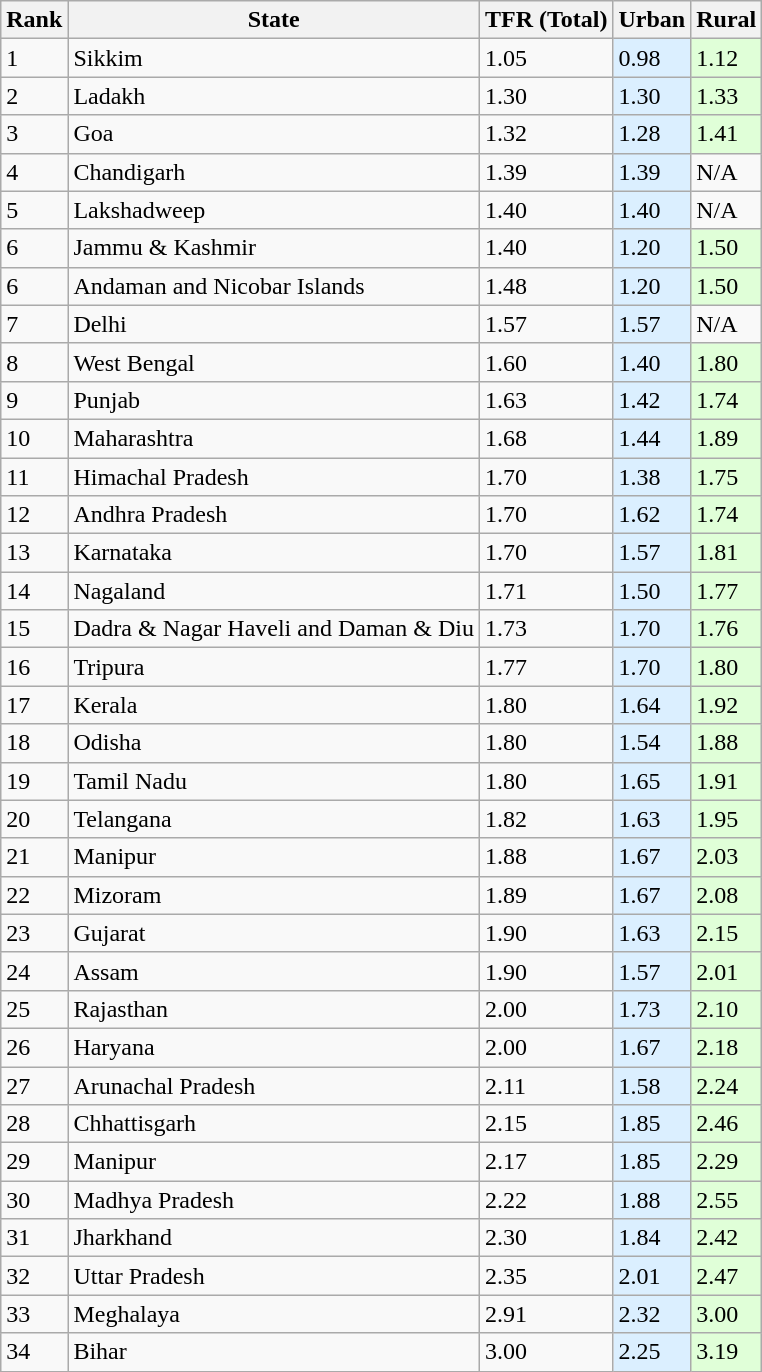<table class="wikitable">
<tr>
<th>Rank</th>
<th>State</th>
<th>TFR (Total)</th>
<th>Urban</th>
<th>Rural</th>
</tr>
<tr>
<td>1</td>
<td>Sikkim</td>
<td>1.05</td>
<td style="background:#dbefff;">0.98</td>
<td style="background:#e0ffd8;">1.12</td>
</tr>
<tr>
<td>2</td>
<td>Ladakh</td>
<td>1.30</td>
<td style="background:#dbefff;">1.30</td>
<td style="background:#e0ffd8;">1.33</td>
</tr>
<tr>
<td>3</td>
<td>Goa</td>
<td>1.32</td>
<td style="background:#dbefff;">1.28</td>
<td style="background:#e0ffd8;">1.41</td>
</tr>
<tr>
<td>4</td>
<td>Chandigarh</td>
<td>1.39</td>
<td style="background:#dbefff;">1.39</td>
<td>N/A</td>
</tr>
<tr>
<td>5</td>
<td>Lakshadweep</td>
<td>1.40</td>
<td style="background:#dbefff;">1.40</td>
<td>N/A</td>
</tr>
<tr>
<td>6</td>
<td>Jammu & Kashmir</td>
<td>1.40</td>
<td style="background:#dbefff;">1.20</td>
<td style="background:#e0ffd8;">1.50</td>
</tr>
<tr>
<td>6</td>
<td>Andaman and Nicobar Islands</td>
<td>1.48</td>
<td style="background:#dbefff;">1.20</td>
<td style="background:#e0ffd8;">1.50</td>
</tr>
<tr>
<td>7</td>
<td>Delhi</td>
<td>1.57</td>
<td style="background:#dbefff;">1.57</td>
<td>N/A</td>
</tr>
<tr>
<td>8</td>
<td>West Bengal</td>
<td>1.60</td>
<td style="background:#dbefff;">1.40</td>
<td style="background:#e0ffd8;">1.80</td>
</tr>
<tr>
<td>9</td>
<td>Punjab</td>
<td>1.63</td>
<td style="background:#dbefff;">1.42</td>
<td style="background:#e0ffd8;">1.74</td>
</tr>
<tr>
<td>10</td>
<td>Maharashtra</td>
<td>1.68</td>
<td style="background:#dbefff;">1.44</td>
<td style="background:#e0ffd8;">1.89</td>
</tr>
<tr>
<td>11</td>
<td>Himachal Pradesh</td>
<td>1.70</td>
<td style="background:#dbefff;">1.38</td>
<td style="background:#e0ffd8;">1.75</td>
</tr>
<tr>
<td>12</td>
<td>Andhra Pradesh</td>
<td>1.70</td>
<td style="background:#dbefff;">1.62</td>
<td style="background:#e0ffd8;">1.74</td>
</tr>
<tr>
<td>13</td>
<td>Karnataka</td>
<td>1.70</td>
<td style="background:#dbefff;">1.57</td>
<td style="background:#e0ffd8;">1.81</td>
</tr>
<tr>
<td>14</td>
<td>Nagaland</td>
<td>1.71</td>
<td style="background:#dbefff;">1.50</td>
<td style="background:#e0ffd8;">1.77</td>
</tr>
<tr>
<td>15</td>
<td>Dadra & Nagar Haveli and Daman & Diu</td>
<td>1.73</td>
<td style="background:#dbefff;">1.70</td>
<td style="background:#e0ffd8;">1.76</td>
</tr>
<tr>
<td>16</td>
<td>Tripura</td>
<td>1.77</td>
<td style="background:#dbefff;">1.70</td>
<td style="background:#e0ffd8;">1.80</td>
</tr>
<tr>
<td>17</td>
<td>Kerala</td>
<td>1.80</td>
<td style="background:#dbefff;">1.64</td>
<td style="background:#e0ffd8;">1.92</td>
</tr>
<tr>
<td>18</td>
<td>Odisha</td>
<td>1.80</td>
<td style="background:#dbefff;">1.54</td>
<td style="background:#e0ffd8;">1.88</td>
</tr>
<tr>
<td>19</td>
<td>Tamil Nadu</td>
<td>1.80</td>
<td style="background:#dbefff;">1.65</td>
<td style="background:#e0ffd8;">1.91</td>
</tr>
<tr>
<td>20</td>
<td>Telangana</td>
<td>1.82</td>
<td style="background:#dbefff;">1.63</td>
<td style="background:#e0ffd8;">1.95</td>
</tr>
<tr>
<td>21</td>
<td>Manipur</td>
<td>1.88</td>
<td style="background:#dbefff;">1.67</td>
<td style="background:#e0ffd8;">2.03</td>
</tr>
<tr>
<td>22</td>
<td>Mizoram</td>
<td>1.89</td>
<td style="background:#dbefff;">1.67</td>
<td style="background:#e0ffd8;">2.08</td>
</tr>
<tr>
<td>23</td>
<td>Gujarat</td>
<td>1.90</td>
<td style="background:#dbefff;">1.63</td>
<td style="background:#e0ffd8;">2.15</td>
</tr>
<tr>
<td>24</td>
<td>Assam</td>
<td>1.90</td>
<td style="background:#dbefff;">1.57</td>
<td style="background:#e0ffd8;">2.01</td>
</tr>
<tr>
<td>25</td>
<td>Rajasthan</td>
<td>2.00</td>
<td style="background:#dbefff;">1.73</td>
<td style="background:#e0ffd8;">2.10</td>
</tr>
<tr>
<td>26</td>
<td>Haryana</td>
<td>2.00</td>
<td style="background:#dbefff;">1.67</td>
<td style="background:#e0ffd8;">2.18</td>
</tr>
<tr>
<td>27</td>
<td>Arunachal Pradesh</td>
<td>2.11</td>
<td style="background:#dbefff;">1.58</td>
<td style="background:#e0ffd8;">2.24</td>
</tr>
<tr>
<td>28</td>
<td>Chhattisgarh</td>
<td>2.15</td>
<td style="background:#dbefff;">1.85</td>
<td style="background:#e0ffd8;">2.46</td>
</tr>
<tr>
<td>29</td>
<td>Manipur</td>
<td>2.17</td>
<td style="background:#dbefff;">1.85</td>
<td style="background:#e0ffd8;">2.29</td>
</tr>
<tr>
<td>30</td>
<td>Madhya Pradesh</td>
<td>2.22</td>
<td style="background:#dbefff;">1.88</td>
<td style="background:#e0ffd8;">2.55</td>
</tr>
<tr>
<td>31</td>
<td>Jharkhand</td>
<td>2.30</td>
<td style="background:#dbefff;">1.84</td>
<td style="background:#e0ffd8;">2.42</td>
</tr>
<tr>
<td>32</td>
<td>Uttar Pradesh</td>
<td>2.35</td>
<td style="background:#dbefff;">2.01</td>
<td style="background:#e0ffd8;">2.47</td>
</tr>
<tr>
<td>33</td>
<td>Meghalaya</td>
<td>2.91</td>
<td style="background:#dbefff;">2.32</td>
<td style="background:#e0ffd8;">3.00</td>
</tr>
<tr>
<td>34</td>
<td>Bihar</td>
<td>3.00</td>
<td style="background:#dbefff;">2.25</td>
<td style="background:#e0ffd8;">3.19</td>
</tr>
</table>
